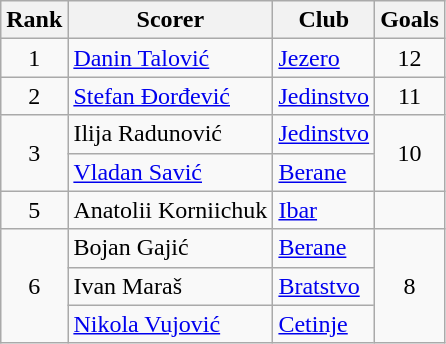<table class="wikitable">
<tr>
<th>Rank</th>
<th>Scorer</th>
<th>Club</th>
<th>Goals</th>
</tr>
<tr>
<td rowspan="1" align="center">1</td>
<td> <a href='#'>Danin Talović</a></td>
<td><a href='#'>Jezero</a></td>
<td align="center">12</td>
</tr>
<tr>
<td rowspan="1" align="center">2</td>
<td> <a href='#'>Stefan Đorđević</a></td>
<td><a href='#'>Jedinstvo</a></td>
<td align="center">11</td>
</tr>
<tr>
<td rowspan="2" align="center">3</td>
<td> Ilija Radunović</td>
<td><a href='#'>Jedinstvo</a></td>
<td rowspan="2" align="center">10</td>
</tr>
<tr>
<td> <a href='#'>Vladan Savić</a></td>
<td><a href='#'>Berane</a></td>
</tr>
<tr>
<td rowspan="1" align="center">5</td>
<td> Anatolii Korniichuk</td>
<td><a href='#'>Ibar</a></td>
</tr>
<tr>
<td rowspan="3" align="center">6</td>
<td> Bojan Gajić</td>
<td><a href='#'>Berane</a></td>
<td rowspan="3" align="center">8</td>
</tr>
<tr>
<td> Ivan Maraš</td>
<td><a href='#'>Bratstvo</a></td>
</tr>
<tr>
<td> <a href='#'>Nikola Vujović</a></td>
<td><a href='#'>Cetinje</a></td>
</tr>
</table>
